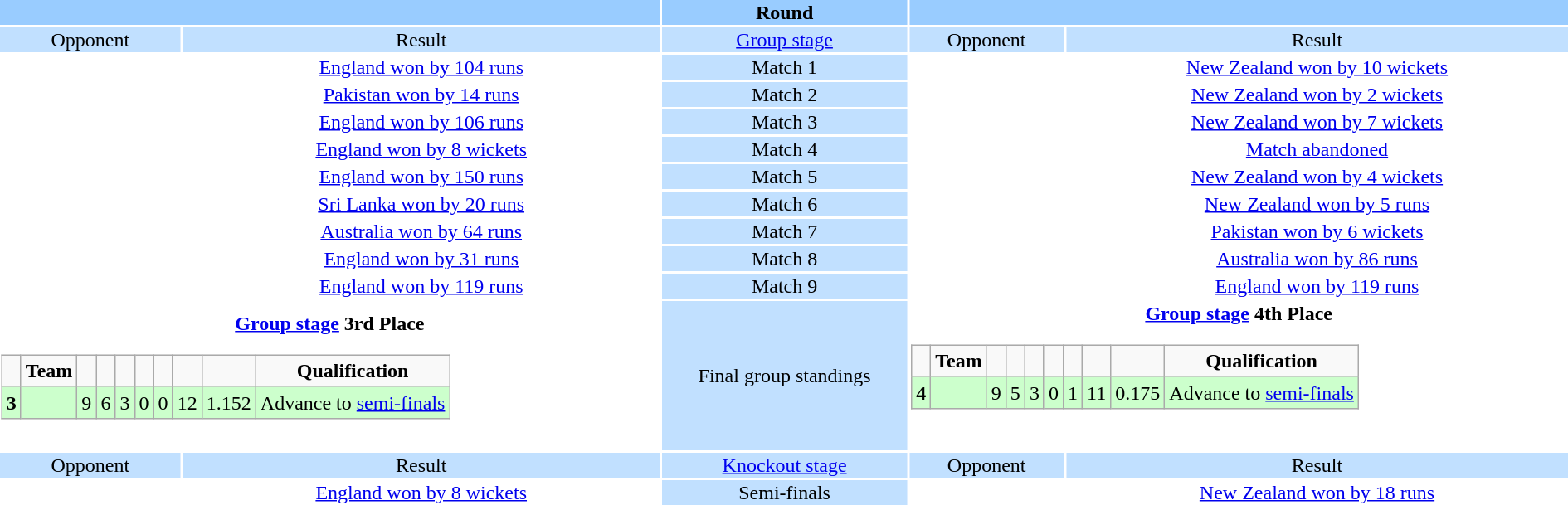<table style="width:100%;text-align:center">
<tr style="vertical-align:top;background:#9cf">
<th colspan=2 style="width:1*"></th>
<th>Round</th>
<th colspan=2 style="width:1*"></th>
</tr>
<tr style="vertical-align:top;background:#c1e0ff">
<td>Opponent</td>
<td>Result</td>
<td><a href='#'>Group stage</a></td>
<td>Opponent</td>
<td>Result</td>
</tr>
<tr>
<td></td>
<td><a href='#'>England won by 104 runs</a></td>
<td style="background:#c1e0ff">Match 1</td>
<td></td>
<td><a href='#'>New Zealand won by 10 wickets</a></td>
</tr>
<tr>
<td></td>
<td><a href='#'>Pakistan won by 14 runs</a></td>
<td style="background:#c1e0ff">Match 2</td>
<td></td>
<td><a href='#'>New Zealand won by 2 wickets</a></td>
</tr>
<tr>
<td></td>
<td><a href='#'>England won by 106 runs</a></td>
<td style="background:#c1e0ff">Match 3</td>
<td></td>
<td><a href='#'>New Zealand won by 7 wickets</a></td>
</tr>
<tr>
<td></td>
<td><a href='#'>England won by 8 wickets</a></td>
<td style="background:#c1e0ff">Match 4</td>
<td></td>
<td><a href='#'>Match abandoned</a></td>
</tr>
<tr>
<td></td>
<td><a href='#'>England won by 150 runs</a></td>
<td style="background:#c1e0ff">Match 5</td>
<td></td>
<td><a href='#'>New Zealand won by 4 wickets</a></td>
</tr>
<tr>
<td></td>
<td><a href='#'>Sri Lanka won by 20 runs</a></td>
<td style="background:#c1e0ff">Match 6</td>
<td></td>
<td><a href='#'>New Zealand won by 5 runs</a></td>
</tr>
<tr>
<td></td>
<td><a href='#'>Australia won by 64 runs</a></td>
<td style="background:#c1e0ff">Match 7</td>
<td></td>
<td><a href='#'>Pakistan won by 6 wickets</a></td>
</tr>
<tr>
<td></td>
<td><a href='#'>England won by 31 runs</a></td>
<td style="background:#c1e0ff">Match 8</td>
<td></td>
<td><a href='#'>Australia won by 86 runs</a></td>
</tr>
<tr>
<td></td>
<td><a href='#'>England won by 119 runs</a></td>
<td style="background:#c1e0ff">Match 9</td>
<td></td>
<td><a href='#'>England won by 119 runs</a></td>
</tr>
<tr>
<td colspan="2" style="align:center"><strong><a href='#'>Group stage</a> 3rd Place</strong><br><table class="wikitable" style="text-align:center">
<tr>
<td><strong></strong></td>
<td><strong>Team</strong></td>
<td><strong></strong></td>
<td><strong></strong></td>
<td><strong></strong></td>
<td><strong></strong></td>
<td><strong></strong></td>
<td><strong></strong></td>
<td><strong></strong></td>
<td><strong>Qualification</strong></td>
</tr>
<tr style="background:#cfc">
<td><strong>3</strong></td>
<td><strong></strong></td>
<td>9</td>
<td>6</td>
<td>3</td>
<td>0</td>
<td>0</td>
<td>12</td>
<td>1.152</td>
<td>Advance to <a href='#'>semi-finals</a></td>
</tr>
</table>
</td>
<td style="background:#c1e0ff">Final group standings</td>
<td colspan="2" style="text-align:center"><strong><a href='#'>Group stage</a> 4th Place</strong><br><table class="wikitable" style="text-align: center;">
<tr>
<td><strong></strong></td>
<td><strong>Team</strong></td>
<td><strong></strong></td>
<td><strong></strong></td>
<td><strong></strong></td>
<td><strong></strong></td>
<td><strong></strong></td>
<td><strong></strong></td>
<td><strong></strong></td>
<td><strong>Qualification</strong></td>
</tr>
<tr style="background: #cfc;">
<td><strong>4</strong></td>
<td><strong></strong></td>
<td>9</td>
<td>5</td>
<td>3</td>
<td>0</td>
<td>1</td>
<td>11</td>
<td>0.175</td>
<td>Advance to <a href='#'>semi-finals</a></td>
</tr>
</table>
<table class="wikitable" style="text-align:center">
<tr>
</tr>
</table>
</td>
</tr>
<tr style="vertical-align:top;background:#c1e0ff">
<td>Opponent</td>
<td>Result</td>
<td><a href='#'>Knockout stage</a></td>
<td>Opponent</td>
<td>Result</td>
</tr>
<tr>
<td></td>
<td><a href='#'>England won by 8 wickets</a></td>
<td style="background:#c1e0ff">Semi-finals</td>
<td></td>
<td><a href='#'>New Zealand won by 18 runs</a></td>
</tr>
</table>
